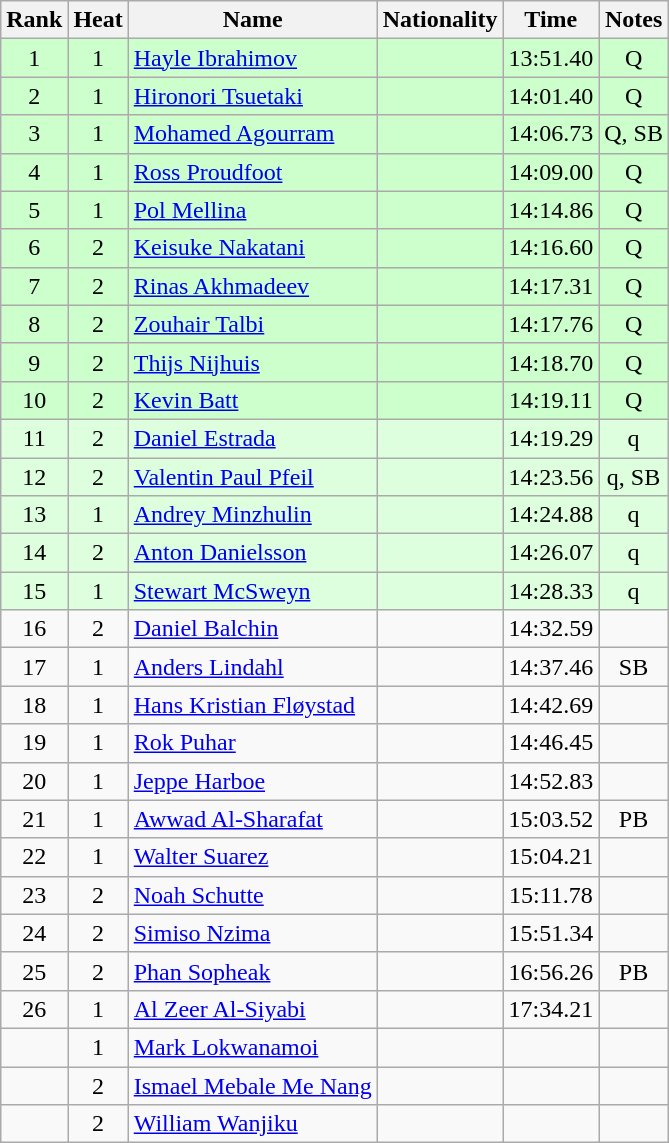<table class="wikitable sortable" style="text-align:center">
<tr>
<th>Rank</th>
<th>Heat</th>
<th>Name</th>
<th>Nationality</th>
<th>Time</th>
<th>Notes</th>
</tr>
<tr bgcolor=ccffcc>
<td>1</td>
<td>1</td>
<td align=left><a href='#'>Hayle Ibrahimov</a></td>
<td align=left></td>
<td>13:51.40</td>
<td>Q</td>
</tr>
<tr bgcolor=ccffcc>
<td>2</td>
<td>1</td>
<td align=left><a href='#'>Hironori Tsuetaki</a></td>
<td align=left></td>
<td>14:01.40</td>
<td>Q</td>
</tr>
<tr bgcolor=ccffcc>
<td>3</td>
<td>1</td>
<td align=left><a href='#'>Mohamed Agourram</a></td>
<td align=left></td>
<td>14:06.73</td>
<td>Q, SB</td>
</tr>
<tr bgcolor=ccffcc>
<td>4</td>
<td>1</td>
<td align=left><a href='#'>Ross Proudfoot</a></td>
<td align=left></td>
<td>14:09.00</td>
<td>Q</td>
</tr>
<tr bgcolor=ccffcc>
<td>5</td>
<td>1</td>
<td align=left><a href='#'>Pol Mellina</a></td>
<td align=left></td>
<td>14:14.86</td>
<td>Q</td>
</tr>
<tr bgcolor=ccffcc>
<td>6</td>
<td>2</td>
<td align=left><a href='#'>Keisuke Nakatani</a></td>
<td align=left></td>
<td>14:16.60</td>
<td>Q</td>
</tr>
<tr bgcolor=ccffcc>
<td>7</td>
<td>2</td>
<td align=left><a href='#'>Rinas Akhmadeev</a></td>
<td align=left></td>
<td>14:17.31</td>
<td>Q</td>
</tr>
<tr bgcolor=ccffcc>
<td>8</td>
<td>2</td>
<td align=left><a href='#'>Zouhair Talbi</a></td>
<td align=left></td>
<td>14:17.76</td>
<td>Q</td>
</tr>
<tr bgcolor=ccffcc>
<td>9</td>
<td>2</td>
<td align=left><a href='#'>Thijs Nijhuis</a></td>
<td align=left></td>
<td>14:18.70</td>
<td>Q</td>
</tr>
<tr bgcolor=ccffcc>
<td>10</td>
<td>2</td>
<td align=left><a href='#'>Kevin Batt</a></td>
<td align=left></td>
<td>14:19.11</td>
<td>Q</td>
</tr>
<tr bgcolor=ddffdd>
<td>11</td>
<td>2</td>
<td align=left><a href='#'>Daniel Estrada</a></td>
<td align=left></td>
<td>14:19.29</td>
<td>q</td>
</tr>
<tr bgcolor=ddffdd>
<td>12</td>
<td>2</td>
<td align=left><a href='#'>Valentin Paul Pfeil</a></td>
<td align=left></td>
<td>14:23.56</td>
<td>q, SB</td>
</tr>
<tr bgcolor=ddffdd>
<td>13</td>
<td>1</td>
<td align=left><a href='#'>Andrey Minzhulin</a></td>
<td align=left></td>
<td>14:24.88</td>
<td>q</td>
</tr>
<tr bgcolor=ddffdd>
<td>14</td>
<td>2</td>
<td align=left><a href='#'>Anton Danielsson</a></td>
<td align=left></td>
<td>14:26.07</td>
<td>q</td>
</tr>
<tr bgcolor=ddffdd>
<td>15</td>
<td>1</td>
<td align=left><a href='#'>Stewart McSweyn</a></td>
<td align=left></td>
<td>14:28.33</td>
<td>q</td>
</tr>
<tr>
<td>16</td>
<td>2</td>
<td align=left><a href='#'>Daniel Balchin</a></td>
<td align=left></td>
<td>14:32.59</td>
<td></td>
</tr>
<tr>
<td>17</td>
<td>1</td>
<td align=left><a href='#'>Anders Lindahl</a></td>
<td align=left></td>
<td>14:37.46</td>
<td>SB</td>
</tr>
<tr>
<td>18</td>
<td>1</td>
<td align=left><a href='#'>Hans Kristian Fløystad</a></td>
<td align=left></td>
<td>14:42.69</td>
<td></td>
</tr>
<tr>
<td>19</td>
<td>1</td>
<td align=left><a href='#'>Rok Puhar</a></td>
<td align=left></td>
<td>14:46.45</td>
<td></td>
</tr>
<tr>
<td>20</td>
<td>1</td>
<td align=left><a href='#'>Jeppe Harboe</a></td>
<td align=left></td>
<td>14:52.83</td>
<td></td>
</tr>
<tr>
<td>21</td>
<td>1</td>
<td align=left><a href='#'>Awwad Al-Sharafat</a></td>
<td align=left></td>
<td>15:03.52</td>
<td>PB</td>
</tr>
<tr>
<td>22</td>
<td>1</td>
<td align=left><a href='#'>Walter Suarez</a></td>
<td align=left></td>
<td>15:04.21</td>
<td></td>
</tr>
<tr>
<td>23</td>
<td>2</td>
<td align=left><a href='#'>Noah Schutte</a></td>
<td align=left></td>
<td>15:11.78</td>
<td></td>
</tr>
<tr>
<td>24</td>
<td>2</td>
<td align=left><a href='#'>Simiso Nzima</a></td>
<td align=left></td>
<td>15:51.34</td>
<td></td>
</tr>
<tr>
<td>25</td>
<td>2</td>
<td align=left><a href='#'>Phan Sopheak</a></td>
<td align=left></td>
<td>16:56.26</td>
<td>PB</td>
</tr>
<tr>
<td>26</td>
<td>1</td>
<td align=left><a href='#'>Al Zeer Al-Siyabi</a></td>
<td align=left></td>
<td>17:34.21</td>
<td></td>
</tr>
<tr>
<td></td>
<td>1</td>
<td align=left><a href='#'>Mark Lokwanamoi</a></td>
<td align=left></td>
<td></td>
<td></td>
</tr>
<tr>
<td></td>
<td>2</td>
<td align=left><a href='#'>Ismael Mebale Me Nang</a></td>
<td align=left></td>
<td></td>
<td></td>
</tr>
<tr>
<td></td>
<td>2</td>
<td align=left><a href='#'>William Wanjiku</a></td>
<td align=left></td>
<td></td>
<td></td>
</tr>
</table>
